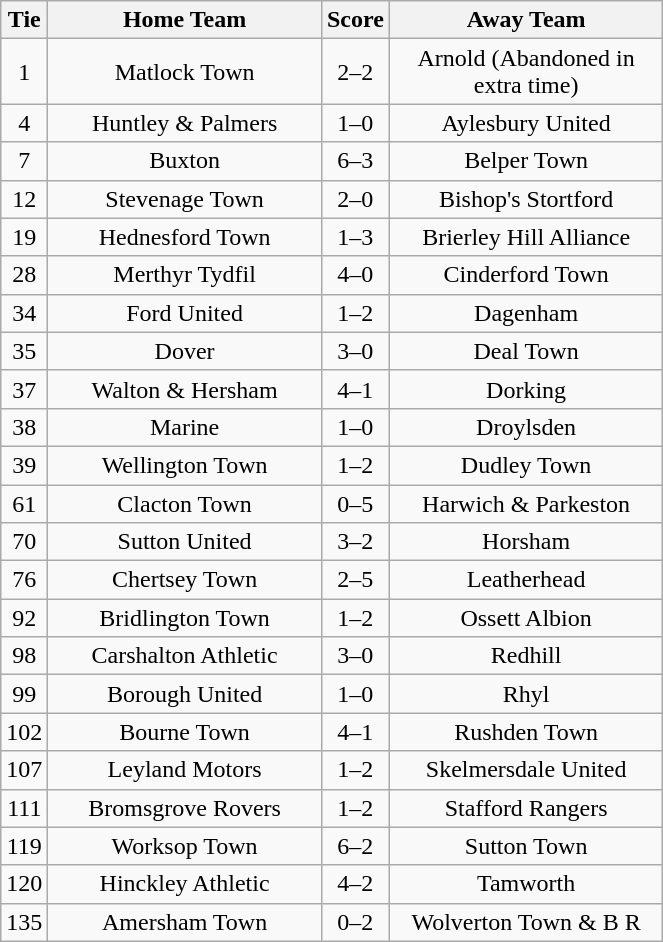<table class="wikitable" style="text-align:center;">
<tr>
<th width=20>Tie</th>
<th width=175>Home Team</th>
<th width=20>Score</th>
<th width=175>Away Team</th>
</tr>
<tr>
<td>1</td>
<td>Matlock Town</td>
<td>2–2</td>
<td>Arnold (Abandoned in extra time)</td>
</tr>
<tr>
<td>4</td>
<td>Huntley & Palmers</td>
<td>1–0</td>
<td>Aylesbury United</td>
</tr>
<tr>
<td>7</td>
<td>Buxton</td>
<td>6–3</td>
<td>Belper Town</td>
</tr>
<tr>
<td>12</td>
<td>Stevenage Town</td>
<td>2–0</td>
<td>Bishop's Stortford</td>
</tr>
<tr>
<td>19</td>
<td>Hednesford Town</td>
<td>1–3</td>
<td>Brierley Hill Alliance</td>
</tr>
<tr>
<td>28</td>
<td>Merthyr Tydfil</td>
<td>4–0</td>
<td>Cinderford Town</td>
</tr>
<tr>
<td>34</td>
<td>Ford United</td>
<td>1–2</td>
<td>Dagenham</td>
</tr>
<tr>
<td>35</td>
<td>Dover</td>
<td>3–0</td>
<td>Deal Town</td>
</tr>
<tr>
<td>37</td>
<td>Walton & Hersham</td>
<td>4–1</td>
<td>Dorking</td>
</tr>
<tr>
<td>38</td>
<td>Marine</td>
<td>1–0</td>
<td>Droylsden</td>
</tr>
<tr>
<td>39</td>
<td>Wellington Town</td>
<td>1–2</td>
<td>Dudley Town</td>
</tr>
<tr>
<td>61</td>
<td>Clacton Town</td>
<td>0–5</td>
<td>Harwich & Parkeston</td>
</tr>
<tr>
<td>70</td>
<td>Sutton United</td>
<td>3–2</td>
<td>Horsham</td>
</tr>
<tr>
<td>76</td>
<td>Chertsey Town</td>
<td>2–5</td>
<td>Leatherhead</td>
</tr>
<tr>
<td>92</td>
<td>Bridlington Town</td>
<td>1–2</td>
<td>Ossett Albion</td>
</tr>
<tr>
<td>98</td>
<td>Carshalton Athletic</td>
<td>3–0</td>
<td>Redhill</td>
</tr>
<tr>
<td>99</td>
<td>Borough United</td>
<td>1–0</td>
<td>Rhyl</td>
</tr>
<tr>
<td>102</td>
<td>Bourne Town</td>
<td>4–1</td>
<td>Rushden Town</td>
</tr>
<tr>
<td>107</td>
<td>Leyland Motors</td>
<td>1–2</td>
<td>Skelmersdale United</td>
</tr>
<tr>
<td>111</td>
<td>Bromsgrove Rovers</td>
<td>1–2</td>
<td>Stafford Rangers</td>
</tr>
<tr>
<td>119</td>
<td>Worksop Town</td>
<td>6–2</td>
<td>Sutton Town</td>
</tr>
<tr>
<td>120</td>
<td>Hinckley Athletic</td>
<td>4–2</td>
<td>Tamworth</td>
</tr>
<tr>
<td>135</td>
<td>Amersham Town</td>
<td>0–2</td>
<td>Wolverton Town & B R</td>
</tr>
</table>
